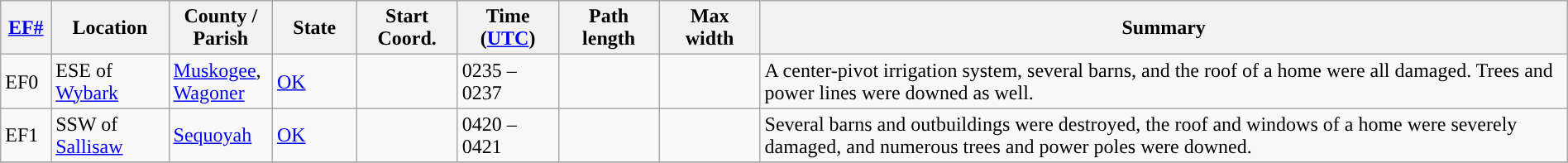<table class="wikitable sortable" style="width:100%;">
<tr>
<th scope="col"  style="width:3%; text-align:center;"><a href='#'>EF#</a></th>
<th scope="col"  style="width:7%; text-align:center;" class="unsortable">Location</th>
<th scope="col"  style="width:6%; text-align:center;" class="unsortable">County / Parish</th>
<th scope="col"  style="width:5%; text-align:center;">State</th>
<th scope="col"  style="width:6%; text-align:center;">Start Coord.</th>
<th scope="col"  style="width:6%; text-align:center;">Time (<a href='#'>UTC</a>)</th>
<th scope="col"  style="width:6%; text-align:center;">Path length</th>
<th scope="col"  style="width:6%; text-align:center;">Max width</th>
<th scope="col" class="unsortable" style="width:48%; text-align:center;">Summary</th>
</tr>
<tr>
<td>EF0</td>
<td>ESE of <a href='#'>Wybark</a></td>
<td><a href='#'>Muskogee</a>, <a href='#'>Wagoner</a></td>
<td><a href='#'>OK</a></td>
<td></td>
<td>0235 – 0237</td>
<td></td>
<td></td>
<td>A center-pivot irrigation system, several barns, and the roof of a home were all damaged. Trees and power lines were downed as well.</td>
</tr>
<tr>
<td>EF1</td>
<td>SSW of <a href='#'>Sallisaw</a></td>
<td><a href='#'>Sequoyah</a></td>
<td><a href='#'>OK</a></td>
<td></td>
<td>0420 – 0421</td>
<td></td>
<td></td>
<td>Several barns and outbuildings were destroyed, the roof and windows of a home were severely damaged, and numerous trees and power poles were downed.</td>
</tr>
<tr>
</tr>
</table>
